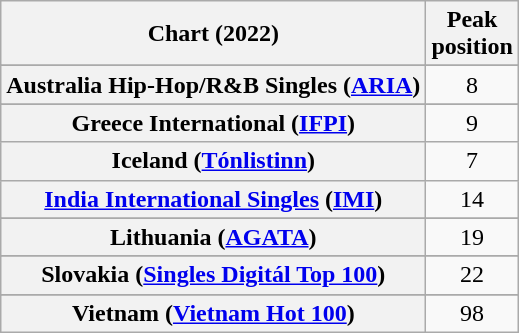<table class="wikitable sortable plainrowheaders" style="text-align:center">
<tr>
<th scope="col">Chart (2022)</th>
<th scope="col">Peak<br>position</th>
</tr>
<tr>
</tr>
<tr>
<th scope="row">Australia Hip-Hop/R&B Singles (<a href='#'>ARIA</a>)</th>
<td>8</td>
</tr>
<tr>
</tr>
<tr>
</tr>
<tr>
</tr>
<tr>
</tr>
<tr>
</tr>
<tr>
</tr>
<tr>
<th scope="row">Greece International (<a href='#'>IFPI</a>)</th>
<td>9</td>
</tr>
<tr>
<th scope="row">Iceland (<a href='#'>Tónlistinn</a>)</th>
<td>7</td>
</tr>
<tr>
<th scope="row"><a href='#'>India International Singles</a> (<a href='#'>IMI</a>)</th>
<td>14</td>
</tr>
<tr>
</tr>
<tr>
<th scope="row">Lithuania (<a href='#'>AGATA</a>)</th>
<td>19</td>
</tr>
<tr>
</tr>
<tr>
</tr>
<tr>
</tr>
<tr>
<th scope="row">Slovakia (<a href='#'>Singles Digitál Top 100</a>)</th>
<td>22</td>
</tr>
<tr>
</tr>
<tr>
</tr>
<tr>
</tr>
<tr>
</tr>
<tr>
</tr>
<tr>
<th scope="row">Vietnam (<a href='#'>Vietnam Hot 100</a>)</th>
<td>98</td>
</tr>
</table>
